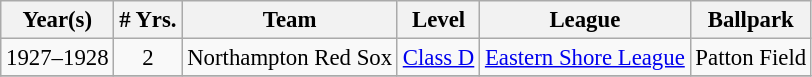<table class="wikitable" style="text-align:center; font-size: 95%;">
<tr>
<th>Year(s)</th>
<th># Yrs.</th>
<th>Team</th>
<th>Level</th>
<th>League</th>
<th>Ballpark</th>
</tr>
<tr>
<td>1927–1928</td>
<td>2</td>
<td>Northampton Red Sox</td>
<td><a href='#'>Class D</a></td>
<td><a href='#'>Eastern Shore League</a></td>
<td>Patton Field</td>
</tr>
<tr>
</tr>
</table>
